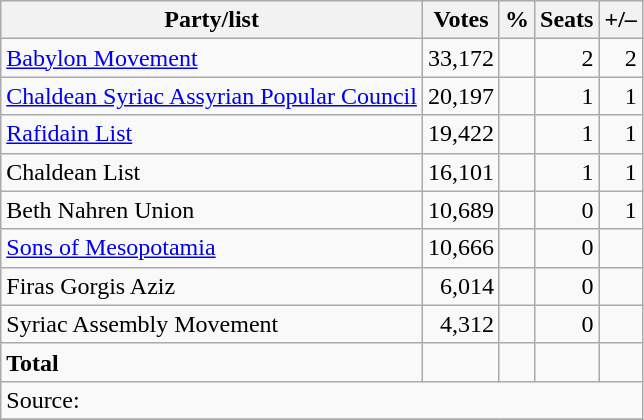<table class=wikitable style=text-align:right>
<tr>
<th>Party/list</th>
<th>Votes</th>
<th>%</th>
<th>Seats</th>
<th>+/–</th>
</tr>
<tr>
<td align=left><a href='#'>Babylon Movement</a></td>
<td>33,172</td>
<td></td>
<td>2</td>
<td>2</td>
</tr>
<tr>
<td align=left><a href='#'>Chaldean Syriac Assyrian Popular Council</a></td>
<td>20,197</td>
<td></td>
<td>1</td>
<td>1</td>
</tr>
<tr>
<td align=left><a href='#'>Rafidain List</a></td>
<td>19,422</td>
<td></td>
<td>1</td>
<td>1</td>
</tr>
<tr>
<td align=left>Chaldean List</td>
<td>16,101</td>
<td></td>
<td>1</td>
<td>1</td>
</tr>
<tr>
<td align=left>Beth Nahren Union</td>
<td>10,689</td>
<td></td>
<td>0</td>
<td>1</td>
</tr>
<tr>
<td align=left><a href='#'>Sons of Mesopotamia</a></td>
<td>10,666</td>
<td></td>
<td>0</td>
<td></td>
</tr>
<tr>
<td align=left>Firas Gorgis Aziz</td>
<td>6,014</td>
<td></td>
<td>0</td>
<td></td>
</tr>
<tr>
<td align=left>Syriac Assembly Movement</td>
<td>4,312</td>
<td></td>
<td>0</td>
<td></td>
</tr>
<tr>
<td align=left><strong>Total</strong></td>
<td><strong> </strong></td>
<td><strong> </strong></td>
<td><strong> </strong></td>
<td><strong> </strong></td>
</tr>
<tr>
<td align=left colspan=5>Source:  </td>
</tr>
<tr>
</tr>
</table>
